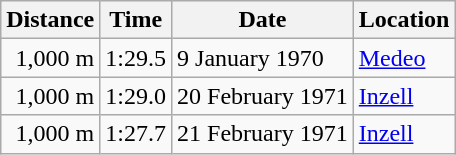<table class="wikitable">
<tr>
<th>Distance</th>
<th>Time</th>
<th>Date</th>
<th>Location</th>
</tr>
<tr align="right">
<td>1,000 m</td>
<td>1:29.5</td>
<td align="left">9 January 1970</td>
<td align="left"><a href='#'>Medeo</a></td>
</tr>
<tr align="right">
<td>1,000 m</td>
<td>1:29.0</td>
<td align="left">20 February 1971</td>
<td align="left"><a href='#'>Inzell</a></td>
</tr>
<tr align="right">
<td>1,000 m</td>
<td>1:27.7</td>
<td align="left">21 February 1971</td>
<td align="left"><a href='#'>Inzell</a></td>
</tr>
</table>
